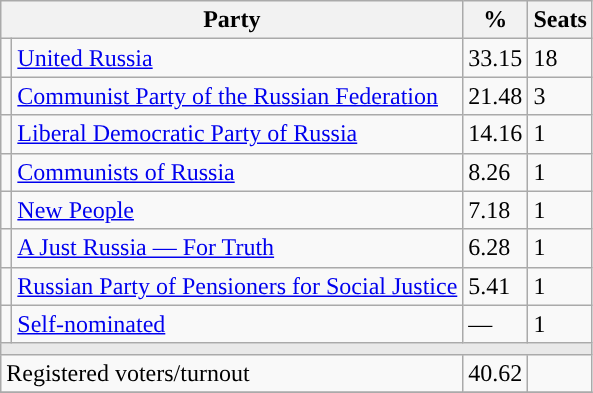<table class="wikitable">
<tr>
<th colspan=2>Party</th>
<th>%</th>
<th>Seats</th>
</tr>
<tr>
<td style="background:"></td>
<td><a href='#'>United Russia</a></td>
<td>33.15</td>
<td>18</td>
</tr>
<tr>
<td style="background:"></td>
<td><a href='#'>Communist Party of the Russian Federation</a></td>
<td>21.48</td>
<td>3</td>
</tr>
<tr>
<td style="background:"></td>
<td><a href='#'>Liberal Democratic Party of Russia</a></td>
<td>14.16</td>
<td>1</td>
</tr>
<tr>
<td style="background:"></td>
<td><a href='#'>Communists of Russia</a></td>
<td>8.26</td>
<td>1</td>
</tr>
<tr>
<td style="background:"></td>
<td><a href='#'>New People</a></td>
<td>7.18</td>
<td>1</td>
</tr>
<tr>
<td style="background:"></td>
<td><a href='#'>A Just Russia — For Truth</a></td>
<td>6.28</td>
<td>1</td>
</tr>
<tr>
<td style="background:"></td>
<td><a href='#'>Russian Party of Pensioners for Social Justice</a></td>
<td>5.41</td>
<td>1</td>
</tr>
<tr>
<td style="background:"></td>
<td><a href='#'>Self-nominated</a></td>
<td>—</td>
<td>1</td>
</tr>
<tr>
<td colspan=4 style="background:#E9E9E9;"></td>
</tr>
<tr>
<td align=left colspan=2>Registered voters/turnout</td>
<td>40.62</td>
<td></td>
</tr>
<tr>
</tr>
</table>
